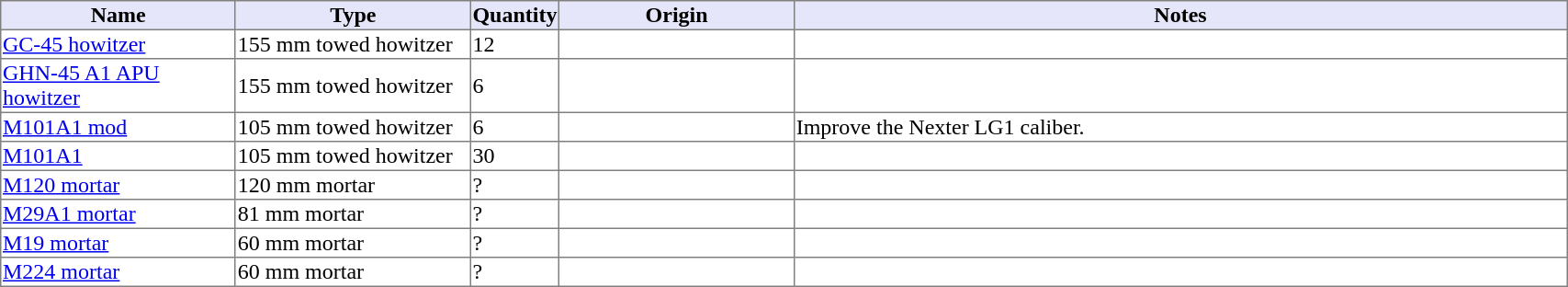<table border="1" style="border-collapse: collapse;" width="90%">
<tr bgcolor=#E6E6FA>
<th width="15%">Name</th>
<th width="15%">Type</th>
<th width="5%">Quantity</th>
<th width="15%">Origin</th>
<th>Notes</th>
</tr>
<tr>
<td><a href='#'>GC-45 howitzer</a></td>
<td>155 mm towed howitzer</td>
<td>12</td>
<td></td>
<td></td>
</tr>
<tr>
<td><a href='#'>GHN-45 A1 APU howitzer</a></td>
<td>155 mm towed howitzer</td>
<td>6</td>
<td></td>
<td></td>
</tr>
<tr>
<td><a href='#'>M101A1 mod</a></td>
<td>105 mm towed howitzer</td>
<td>6</td>
<td></td>
<td>Improve the Nexter LG1 caliber.</td>
</tr>
<tr>
<td><a href='#'>M101A1</a></td>
<td>105 mm towed howitzer</td>
<td>30</td>
<td></td>
<td></td>
</tr>
<tr>
<td><a href='#'>M120 mortar</a></td>
<td>120 mm mortar</td>
<td>?</td>
<td></td>
<td></td>
</tr>
<tr>
<td><a href='#'>M29A1 mortar</a></td>
<td>81 mm mortar</td>
<td>?</td>
<td></td>
<td></td>
</tr>
<tr>
<td><a href='#'>M19 mortar</a></td>
<td>60 mm mortar</td>
<td>?</td>
<td></td>
<td></td>
</tr>
<tr>
<td><a href='#'>M224 mortar</a></td>
<td>60 mm mortar</td>
<td>?</td>
<td></td>
<td></td>
</tr>
</table>
